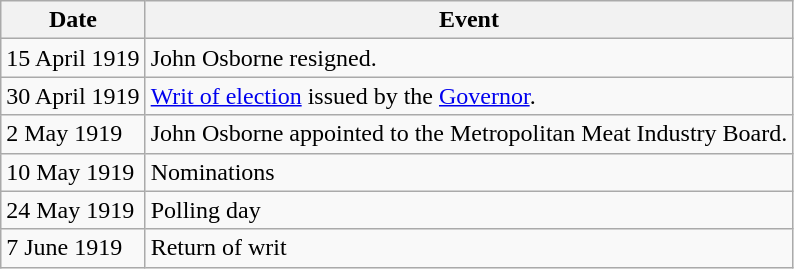<table class="wikitable">
<tr>
<th>Date</th>
<th>Event</th>
</tr>
<tr>
<td>15 April 1919</td>
<td>John Osborne resigned.</td>
</tr>
<tr>
<td>30 April 1919</td>
<td><a href='#'>Writ of election</a> issued by the <a href='#'>Governor</a>.</td>
</tr>
<tr>
<td>2 May 1919</td>
<td>John Osborne appointed to the Metropolitan Meat Industry Board.</td>
</tr>
<tr>
<td>10 May 1919</td>
<td>Nominations</td>
</tr>
<tr>
<td>24 May 1919</td>
<td>Polling day</td>
</tr>
<tr>
<td>7 June 1919</td>
<td>Return of writ</td>
</tr>
</table>
